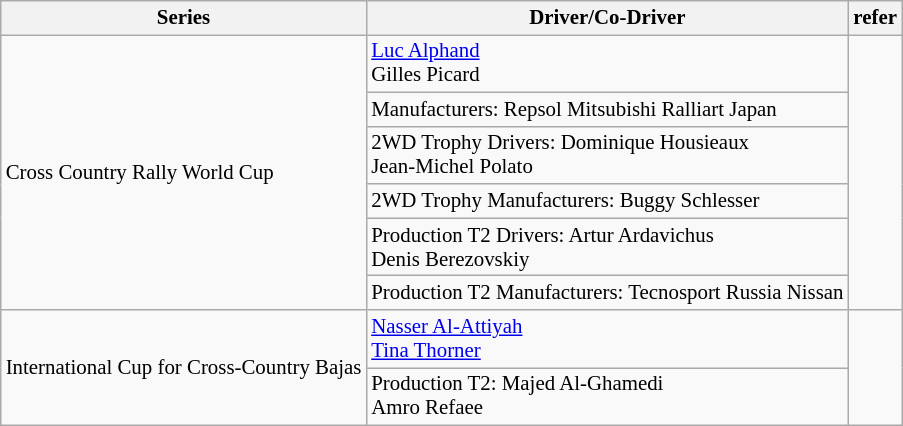<table class="wikitable" style="font-size: 87%;">
<tr>
<th>Series</th>
<th>Driver/Co-Driver</th>
<th>refer</th>
</tr>
<tr>
<td rowspan=6>Cross Country Rally World Cup</td>
<td> <a href='#'>Luc Alphand</a><br> Gilles Picard</td>
<td rowspan=6></td>
</tr>
<tr>
<td>Manufacturers:  Repsol Mitsubishi Ralliart Japan</td>
</tr>
<tr>
<td>2WD Trophy Drivers:  Dominique Housieaux<br> Jean-Michel Polato</td>
</tr>
<tr>
<td>2WD Trophy Manufacturers:  Buggy Schlesser</td>
</tr>
<tr>
<td>Production T2 Drivers:  Artur Ardavichus<br> Denis Berezovskiy</td>
</tr>
<tr>
<td>Production T2 Manufacturers:  Tecnosport Russia Nissan</td>
</tr>
<tr>
<td rowspan=2>International Cup for Cross-Country Bajas</td>
<td> <a href='#'>Nasser Al-Attiyah</a><br> <a href='#'>Tina Thorner</a></td>
<td rowspan=2></td>
</tr>
<tr>
<td>Production T2:  Majed Al-Ghamedi<br> Amro Refaee</td>
</tr>
</table>
